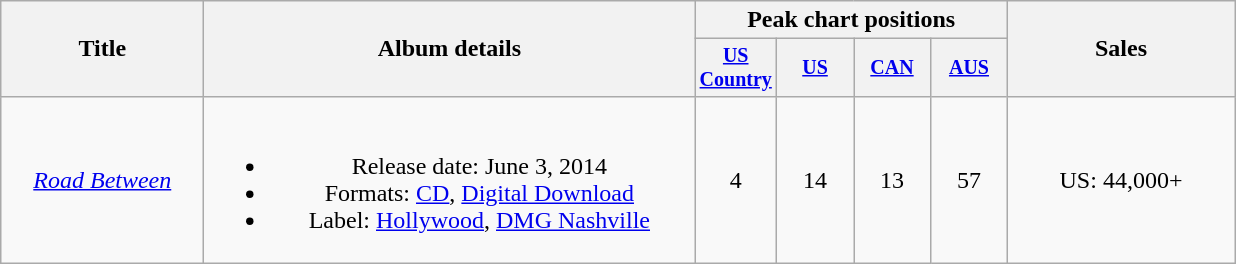<table class="wikitable plainrowheaders" style="text-align:center">
<tr>
<th rowspan="2" style="width:8em;">Title</th>
<th rowspan="2" style="width:20em;">Album details</th>
<th colspan="4">Peak chart positions</th>
<th rowspan="2" style="width:9em;">Sales</th>
</tr>
<tr style="font-size:smaller;">
<th style="width:45px;"><a href='#'>US<br> Country</a><br></th>
<th style="width:45px;"><a href='#'>US</a><br></th>
<th style="width:45px;"><a href='#'>CAN</a><br></th>
<th style="width:45px;"><a href='#'>AUS</a><br></th>
</tr>
<tr>
<td><em><a href='#'>Road Between</a></em></td>
<td><br><ul><li>Release date: June 3, 2014</li><li>Formats: <a href='#'>CD</a>, <a href='#'>Digital Download</a></li><li>Label: <a href='#'>Hollywood</a>, <a href='#'>DMG Nashville</a></li></ul></td>
<td>4</td>
<td>14</td>
<td>13</td>
<td>57</td>
<td>US: 44,000+</td>
</tr>
</table>
